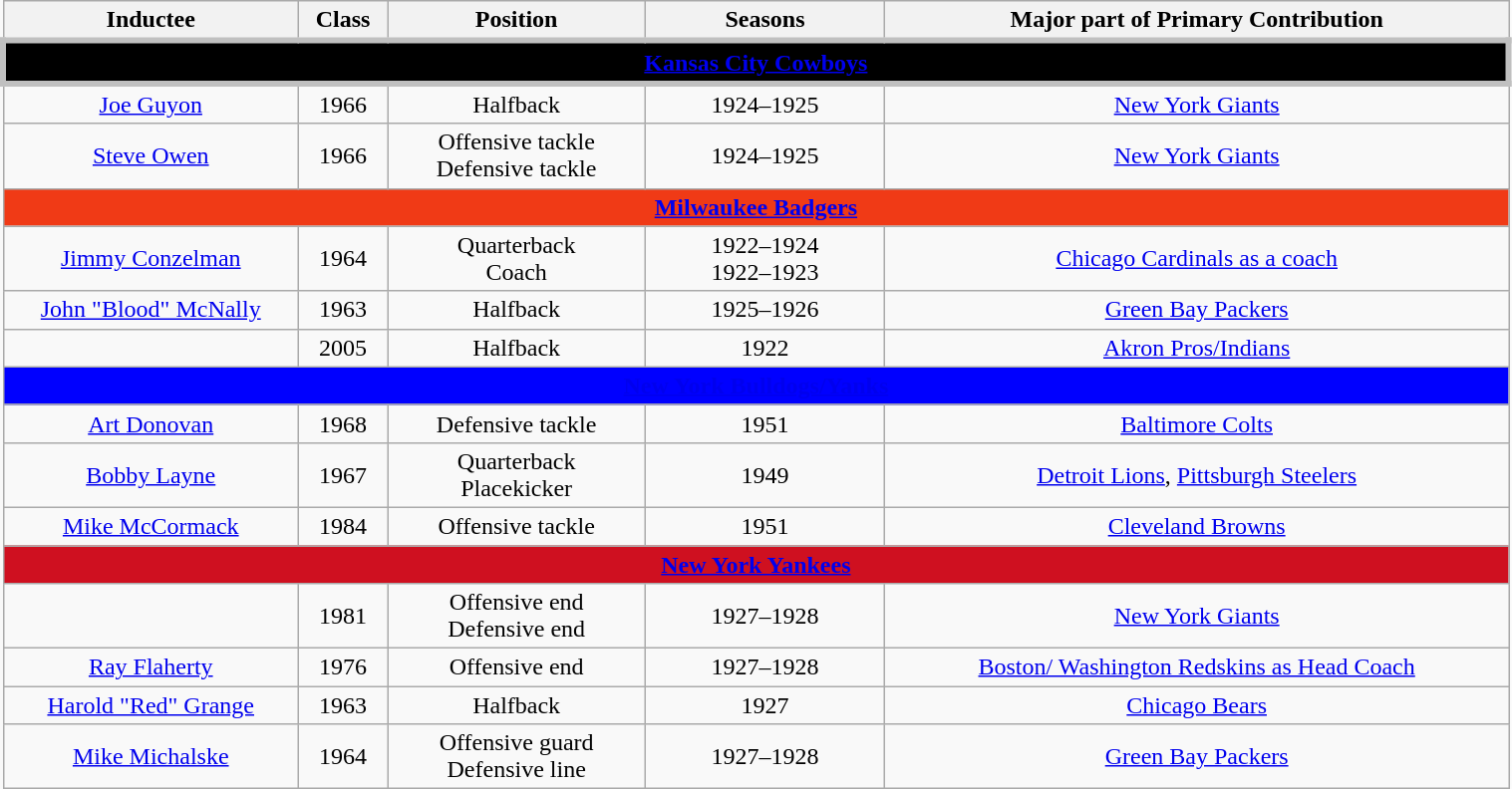<table class="wikitable" style="text-align:center" width=80%>
<tr>
<th scope="col" width="150">Inductee</th>
<th scope="col" width="40">Class</th>
<th scope="col" width="130">Position</th>
<th scope="col" width="120">Seasons</th>
<th class="unsortable" scope="col" width="325">Major part of Primary Contribution</th>
</tr>
<tr>
<th colspan=5 style="border: 4px solid #C0C0C0;background:black;color:white"><a href='#'><span>Kansas City Cowboys</span></a></th>
</tr>
<tr>
<td><a href='#'>Joe Guyon</a></td>
<td>1966</td>
<td>Halfback</td>
<td>1924–1925</td>
<td><a href='#'>New York Giants</a></td>
</tr>
<tr>
<td><a href='#'>Steve Owen</a></td>
<td>1966</td>
<td>Offensive tackle<br>Defensive tackle</td>
<td>1924–1925</td>
<td><a href='#'>New York Giants</a></td>
</tr>
<tr>
<th colspan=5 style="background:#f03a16;color:white"><a href='#'><span>Milwaukee Badgers</span></a></th>
</tr>
<tr>
<td><a href='#'>Jimmy Conzelman</a></td>
<td>1964</td>
<td>Quarterback<br>Coach</td>
<td>1922–1924<br>1922–1923</td>
<td><a href='#'>Chicago Cardinals as a coach</a></td>
</tr>
<tr>
<td><a href='#'>John "Blood" McNally</a></td>
<td>1963</td>
<td>Halfback</td>
<td>1925–1926</td>
<td><a href='#'>Green Bay Packers</a></td>
</tr>
<tr>
<td></td>
<td>2005</td>
<td>Halfback</td>
<td>1922</td>
<td><a href='#'>Akron Pros/Indians</a></td>
</tr>
<tr>
<th colspan=5 style="background:#0000FF;color:white"><a href='#'><span>New York Bulldogs/Yanks</span></a></th>
</tr>
<tr>
<td><a href='#'>Art Donovan</a></td>
<td>1968</td>
<td>Defensive tackle</td>
<td>1951</td>
<td><a href='#'>Baltimore Colts</a></td>
</tr>
<tr>
<td><a href='#'>Bobby Layne</a></td>
<td>1967</td>
<td>Quarterback<br> Placekicker</td>
<td>1949</td>
<td><a href='#'>Detroit Lions</a>, <a href='#'>Pittsburgh Steelers</a></td>
</tr>
<tr>
<td><a href='#'>Mike McCormack</a></td>
<td>1984</td>
<td>Offensive tackle</td>
<td>1951</td>
<td><a href='#'>Cleveland Browns</a></td>
</tr>
<tr>
<th colspan=5 style="background:#CF1020;color:white"><a href='#'><span>New York Yankees</span></a></th>
</tr>
<tr>
<td></td>
<td>1981</td>
<td>Offensive end<br> Defensive end</td>
<td>1927–1928</td>
<td><a href='#'>New York Giants</a></td>
</tr>
<tr>
<td><a href='#'>Ray Flaherty</a></td>
<td>1976</td>
<td>Offensive end</td>
<td>1927–1928</td>
<td><a href='#'>Boston/ Washington Redskins as Head Coach</a></td>
</tr>
<tr>
<td><a href='#'>Harold "Red" Grange</a></td>
<td>1963</td>
<td>Halfback</td>
<td>1927</td>
<td><a href='#'>Chicago Bears</a></td>
</tr>
<tr>
<td><a href='#'>Mike Michalske</a></td>
<td>1964</td>
<td>Offensive guard<br>Defensive line</td>
<td>1927–1928</td>
<td><a href='#'>Green Bay Packers</a></td>
</tr>
</table>
